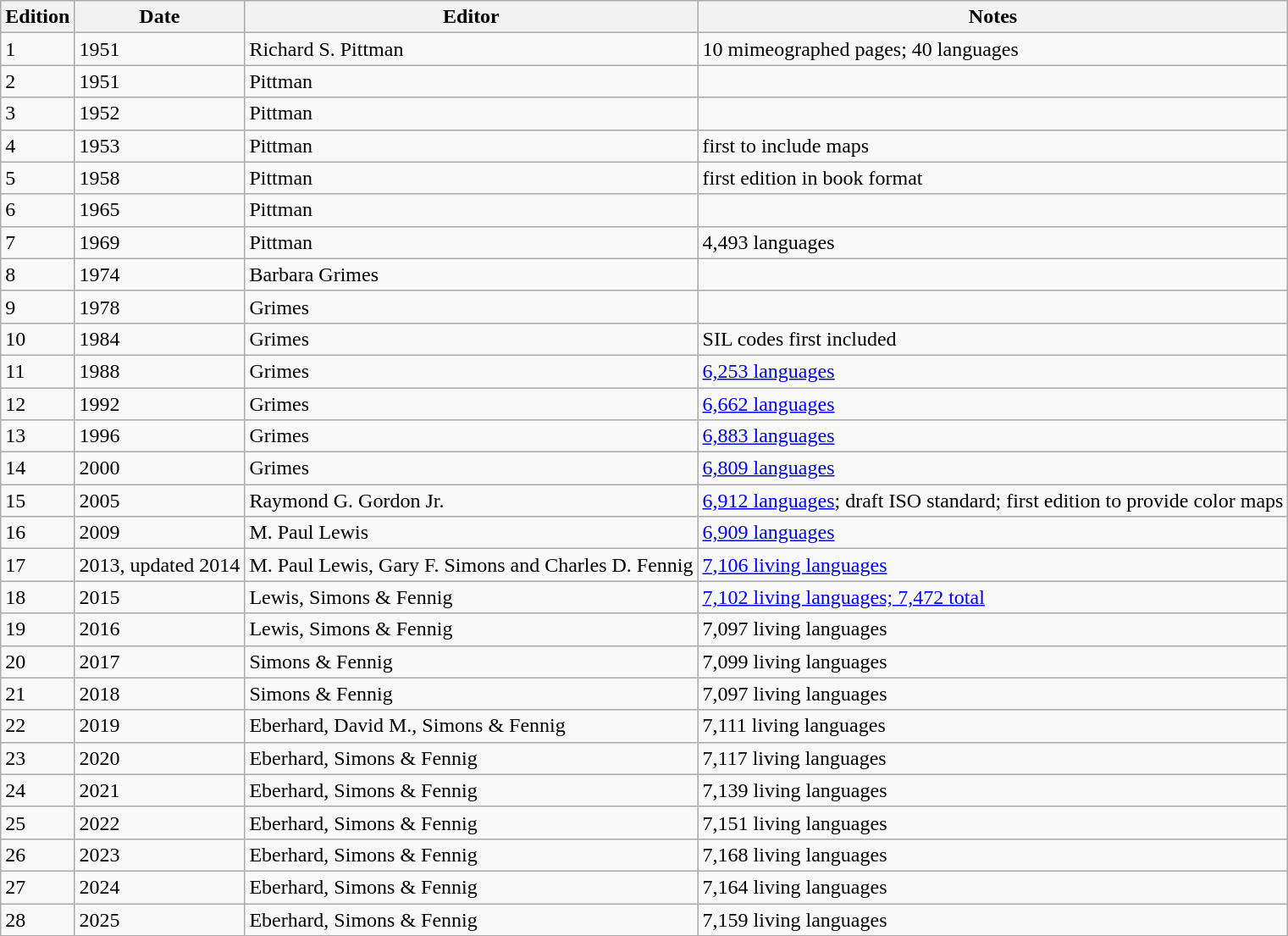<table class=wikitable>
<tr>
<th>Edition</th>
<th>Date</th>
<th>Editor</th>
<th>Notes</th>
</tr>
<tr>
<td>1</td>
<td>1951</td>
<td>Richard S. Pittman</td>
<td>10 mimeographed pages; 40 languages</td>
</tr>
<tr>
<td>2</td>
<td>1951</td>
<td>Pittman</td>
<td></td>
</tr>
<tr>
<td>3</td>
<td>1952</td>
<td>Pittman</td>
<td></td>
</tr>
<tr>
<td>4</td>
<td>1953</td>
<td>Pittman</td>
<td>first to include maps</td>
</tr>
<tr>
<td>5</td>
<td>1958</td>
<td>Pittman</td>
<td>first edition in book format</td>
</tr>
<tr>
<td>6</td>
<td>1965</td>
<td>Pittman</td>
<td></td>
</tr>
<tr>
<td>7</td>
<td>1969</td>
<td>Pittman</td>
<td>4,493 languages</td>
</tr>
<tr>
<td>8</td>
<td>1974</td>
<td>Barbara Grimes</td>
<td></td>
</tr>
<tr>
<td>9</td>
<td>1978</td>
<td>Grimes</td>
<td></td>
</tr>
<tr>
<td>10</td>
<td>1984</td>
<td>Grimes</td>
<td>SIL codes first included</td>
</tr>
<tr>
<td>11</td>
<td>1988</td>
<td>Grimes</td>
<td><a href='#'>6,253 languages</a></td>
</tr>
<tr>
<td>12</td>
<td>1992</td>
<td>Grimes</td>
<td><a href='#'>6,662 languages</a></td>
</tr>
<tr>
<td>13</td>
<td>1996</td>
<td>Grimes</td>
<td><a href='#'>6,883 languages</a></td>
</tr>
<tr>
<td>14</td>
<td>2000</td>
<td>Grimes</td>
<td><a href='#'>6,809 languages</a></td>
</tr>
<tr>
<td>15</td>
<td>2005</td>
<td>Raymond G. Gordon Jr.</td>
<td><a href='#'>6,912 languages</a>; draft ISO standard; first edition to provide color maps</td>
</tr>
<tr>
<td>16</td>
<td>2009</td>
<td>M. Paul Lewis</td>
<td><a href='#'>6,909 languages</a></td>
</tr>
<tr>
<td>17</td>
<td>2013, updated 2014</td>
<td>M. Paul Lewis, Gary F. Simons and Charles D. Fennig</td>
<td><a href='#'>7,106 living languages</a></td>
</tr>
<tr>
<td>18</td>
<td>2015</td>
<td>Lewis, Simons & Fennig</td>
<td><a href='#'>7,102 living languages; 7,472 total</a></td>
</tr>
<tr>
<td>19</td>
<td>2016</td>
<td>Lewis, Simons & Fennig</td>
<td>7,097 living languages</td>
</tr>
<tr>
<td>20</td>
<td>2017</td>
<td>Simons & Fennig</td>
<td>7,099 living languages</td>
</tr>
<tr>
<td>21</td>
<td>2018</td>
<td>Simons & Fennig</td>
<td>7,097 living languages</td>
</tr>
<tr>
<td>22</td>
<td>2019</td>
<td>Eberhard, David M., Simons & Fennig</td>
<td>7,111 living languages</td>
</tr>
<tr>
<td>23</td>
<td>2020</td>
<td>Eberhard, Simons & Fennig</td>
<td>7,117 living languages</td>
</tr>
<tr>
<td>24</td>
<td>2021</td>
<td>Eberhard, Simons & Fennig</td>
<td>7,139 living languages</td>
</tr>
<tr>
<td>25</td>
<td>2022</td>
<td>Eberhard, Simons & Fennig</td>
<td>7,151 living languages</td>
</tr>
<tr>
<td>26</td>
<td>2023</td>
<td>Eberhard, Simons & Fennig</td>
<td>7,168 living languages</td>
</tr>
<tr>
<td>27</td>
<td>2024</td>
<td>Eberhard, Simons & Fennig</td>
<td>7,164 living languages</td>
</tr>
<tr>
<td>28</td>
<td>2025</td>
<td>Eberhard, Simons & Fennig</td>
<td>7,159 living languages</td>
</tr>
</table>
